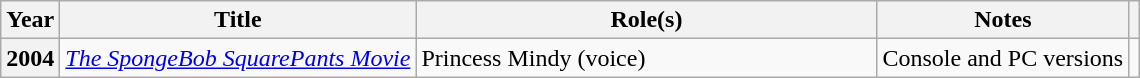<table class="wikitable plainrowheaders">
<tr>
<th scope="col">Year</th>
<th scope="col">Title</th>
<th width=300 scope="col">Role(s)</th>
<th scope="col" class="unsortable">Notes</th>
<th></th>
</tr>
<tr>
<th scope="row">2004</th>
<td><em><a href='#'>The SpongeBob SquarePants Movie</a></em></td>
<td>Princess Mindy (voice)</td>
<td>Console and PC versions</td>
<td></td>
</tr>
</table>
